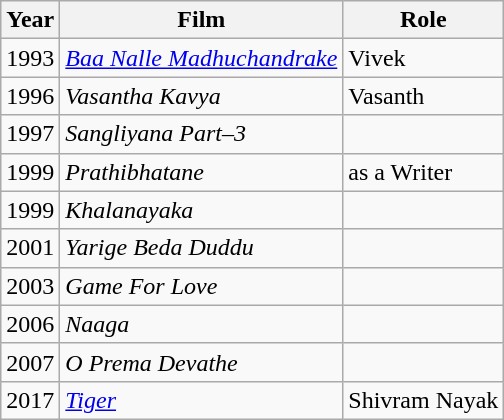<table class="wikitable sortable">
<tr>
<th>Year</th>
<th>Film</th>
<th>Role</th>
</tr>
<tr>
<td>1993</td>
<td><em><a href='#'>Baa Nalle Madhuchandrake</a></em></td>
<td>Vivek</td>
</tr>
<tr>
<td>1996</td>
<td><em>Vasantha Kavya</em></td>
<td>Vasanth</td>
</tr>
<tr>
<td>1997</td>
<td><em>Sangliyana Part–3</em></td>
<td></td>
</tr>
<tr>
<td>1999</td>
<td><em>Prathibhatane</em></td>
<td>as a Writer</td>
</tr>
<tr>
<td>1999</td>
<td><em>Khalanayaka</em></td>
<td></td>
</tr>
<tr>
<td>2001</td>
<td><em>Yarige Beda Duddu</em></td>
<td></td>
</tr>
<tr>
<td>2003</td>
<td><em>Game For Love</em></td>
<td></td>
</tr>
<tr>
<td>2006</td>
<td><em>Naaga</em></td>
<td></td>
</tr>
<tr>
<td>2007</td>
<td><em>O Prema Devathe</em></td>
<td></td>
</tr>
<tr>
<td>2017</td>
<td><em><a href='#'>Tiger</a></em></td>
<td>Shivram Nayak</td>
</tr>
</table>
